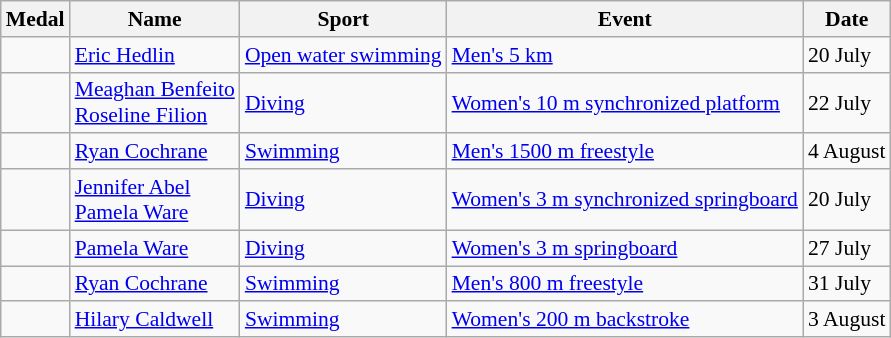<table class="wikitable sortable" style="font-size:90%">
<tr>
<th>Medal</th>
<th>Name</th>
<th>Sport</th>
<th>Event</th>
<th>Date</th>
</tr>
<tr>
<td></td>
<td><a href='#'>Eric Hedlin</a></td>
<td><a href='#'>Open water swimming</a></td>
<td><a href='#'>Men's 5 km</a></td>
<td>20 July</td>
</tr>
<tr>
<td></td>
<td><a href='#'>Meaghan Benfeito</a><br><a href='#'>Roseline Filion</a></td>
<td><a href='#'>Diving</a></td>
<td><a href='#'>Women's 10 m synchronized platform</a></td>
<td>22 July</td>
</tr>
<tr>
<td></td>
<td><a href='#'>Ryan Cochrane</a></td>
<td><a href='#'>Swimming</a></td>
<td><a href='#'>Men's 1500 m freestyle</a></td>
<td>4 August</td>
</tr>
<tr>
<td></td>
<td><a href='#'>Jennifer Abel</a><br><a href='#'>Pamela Ware</a></td>
<td><a href='#'>Diving</a></td>
<td><a href='#'>Women's 3 m synchronized springboard</a></td>
<td>20 July</td>
</tr>
<tr>
<td></td>
<td><a href='#'>Pamela Ware</a></td>
<td><a href='#'>Diving</a></td>
<td><a href='#'>Women's 3 m springboard</a></td>
<td>27 July</td>
</tr>
<tr>
<td></td>
<td><a href='#'>Ryan Cochrane</a></td>
<td><a href='#'>Swimming</a></td>
<td><a href='#'>Men's 800 m freestyle</a></td>
<td>31 July</td>
</tr>
<tr>
<td></td>
<td><a href='#'>Hilary Caldwell</a></td>
<td><a href='#'>Swimming</a></td>
<td><a href='#'>Women's 200 m backstroke</a></td>
<td>3 August</td>
</tr>
</table>
